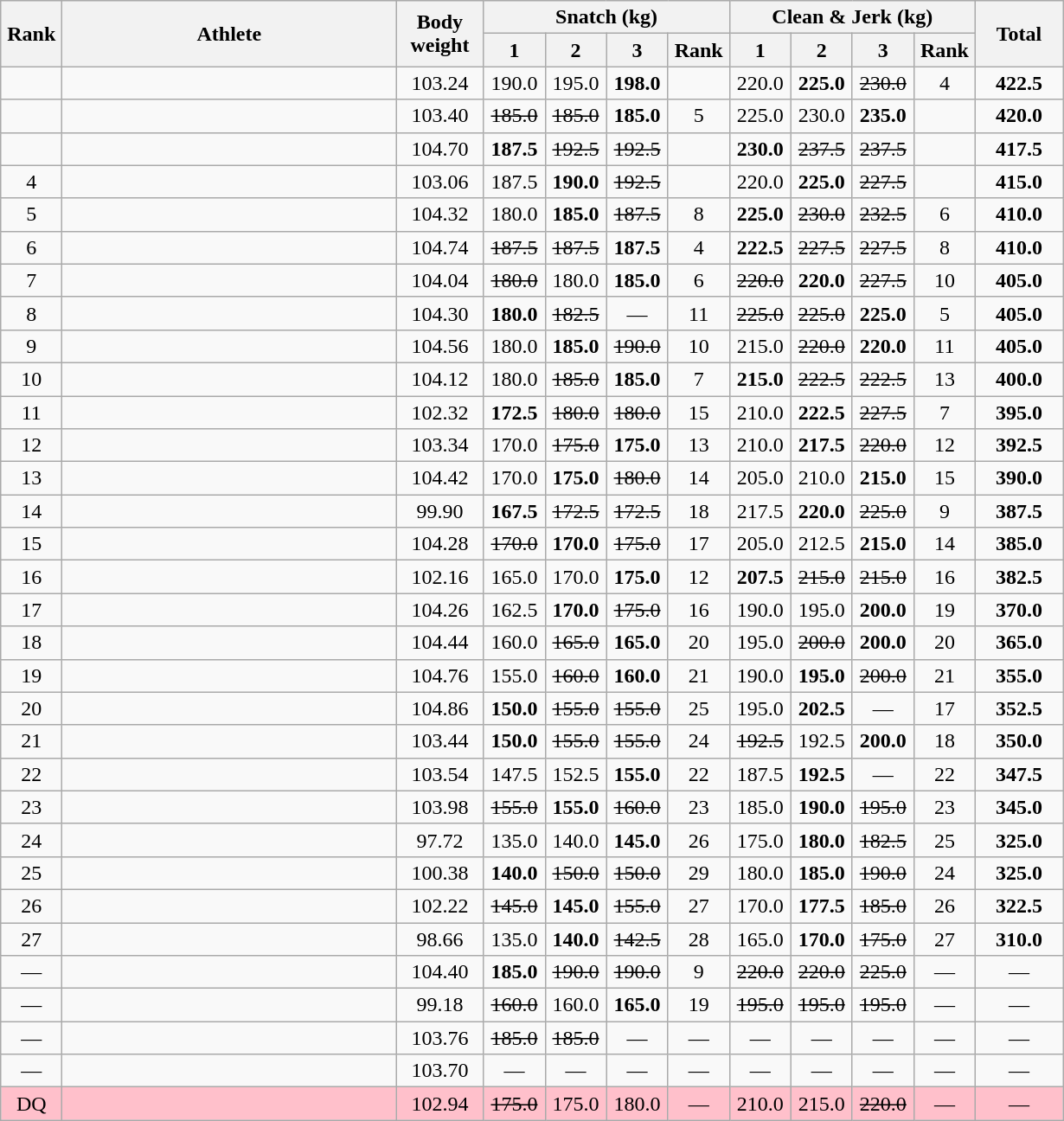<table class = "wikitable" style="text-align:center;">
<tr>
<th rowspan=2 width=40>Rank</th>
<th rowspan=2 width=250>Athlete</th>
<th rowspan=2 width=60>Body weight</th>
<th colspan=4>Snatch (kg)</th>
<th colspan=4>Clean & Jerk (kg)</th>
<th rowspan=2 width=60>Total</th>
</tr>
<tr>
<th width=40>1</th>
<th width=40>2</th>
<th width=40>3</th>
<th width=40>Rank</th>
<th width=40>1</th>
<th width=40>2</th>
<th width=40>3</th>
<th width=40>Rank</th>
</tr>
<tr>
<td></td>
<td align=left></td>
<td>103.24</td>
<td>190.0</td>
<td>195.0</td>
<td><strong>198.0</strong></td>
<td></td>
<td>220.0</td>
<td><strong>225.0</strong></td>
<td><s>230.0 </s></td>
<td>4</td>
<td><strong>422.5</strong></td>
</tr>
<tr>
<td></td>
<td align=left></td>
<td>103.40</td>
<td><s>185.0 </s></td>
<td><s>185.0 </s></td>
<td><strong>185.0</strong></td>
<td>5</td>
<td>225.0</td>
<td>230.0</td>
<td><strong>235.0</strong></td>
<td></td>
<td><strong>420.0</strong></td>
</tr>
<tr>
<td></td>
<td align=left></td>
<td>104.70</td>
<td><strong>187.5</strong></td>
<td><s>192.5 </s></td>
<td><s>192.5 </s></td>
<td></td>
<td><strong>230.0</strong></td>
<td><s>237.5 </s></td>
<td><s>237.5 </s></td>
<td></td>
<td><strong>417.5</strong></td>
</tr>
<tr>
<td>4</td>
<td align=left></td>
<td>103.06</td>
<td>187.5</td>
<td><strong>190.0</strong></td>
<td><s>192.5 </s></td>
<td></td>
<td>220.0</td>
<td><strong>225.0</strong></td>
<td><s>227.5 </s></td>
<td></td>
<td><strong>415.0</strong></td>
</tr>
<tr>
<td>5</td>
<td align=left></td>
<td>104.32</td>
<td>180.0</td>
<td><strong>185.0</strong></td>
<td><s>187.5 </s></td>
<td>8</td>
<td><strong>225.0</strong></td>
<td><s>230.0 </s></td>
<td><s>232.5 </s></td>
<td>6</td>
<td><strong>410.0</strong></td>
</tr>
<tr>
<td>6</td>
<td align=left></td>
<td>104.74</td>
<td><s>187.5 </s></td>
<td><s>187.5 </s></td>
<td><strong>187.5</strong></td>
<td>4</td>
<td><strong>222.5</strong></td>
<td><s>227.5 </s></td>
<td><s>227.5 </s></td>
<td>8</td>
<td><strong>410.0</strong></td>
</tr>
<tr>
<td>7</td>
<td align=left></td>
<td>104.04</td>
<td><s>180.0 </s></td>
<td>180.0</td>
<td><strong>185.0</strong></td>
<td>6</td>
<td><s>220.0 </s></td>
<td><strong>220.0</strong></td>
<td><s>227.5 </s></td>
<td>10</td>
<td><strong>405.0</strong></td>
</tr>
<tr>
<td>8</td>
<td align=left></td>
<td>104.30</td>
<td><strong>180.0</strong></td>
<td><s>182.5 </s></td>
<td>—</td>
<td>11</td>
<td><s>225.0 </s></td>
<td><s>225.0 </s></td>
<td><strong>225.0</strong></td>
<td>5</td>
<td><strong>405.0</strong></td>
</tr>
<tr>
<td>9</td>
<td align=left></td>
<td>104.56</td>
<td>180.0</td>
<td><strong>185.0</strong></td>
<td><s>190.0 </s></td>
<td>10</td>
<td>215.0</td>
<td><s>220.0 </s></td>
<td><strong>220.0</strong></td>
<td>11</td>
<td><strong>405.0</strong></td>
</tr>
<tr>
<td>10</td>
<td align=left></td>
<td>104.12</td>
<td>180.0</td>
<td><s>185.0 </s></td>
<td><strong>185.0</strong></td>
<td>7</td>
<td><strong>215.0</strong></td>
<td><s>222.5 </s></td>
<td><s>222.5 </s></td>
<td>13</td>
<td><strong>400.0</strong></td>
</tr>
<tr>
<td>11</td>
<td align=left></td>
<td>102.32</td>
<td><strong>172.5</strong></td>
<td><s>180.0 </s></td>
<td><s>180.0 </s></td>
<td>15</td>
<td>210.0</td>
<td><strong>222.5</strong></td>
<td><s>227.5 </s></td>
<td>7</td>
<td><strong>395.0</strong></td>
</tr>
<tr>
<td>12</td>
<td align=left></td>
<td>103.34</td>
<td>170.0</td>
<td><s>175.0 </s></td>
<td><strong>175.0</strong></td>
<td>13</td>
<td>210.0</td>
<td><strong>217.5</strong></td>
<td><s>220.0 </s></td>
<td>12</td>
<td><strong>392.5</strong></td>
</tr>
<tr>
<td>13</td>
<td align=left></td>
<td>104.42</td>
<td>170.0</td>
<td><strong>175.0</strong></td>
<td><s>180.0 </s></td>
<td>14</td>
<td>205.0</td>
<td>210.0</td>
<td><strong>215.0</strong></td>
<td>15</td>
<td><strong>390.0</strong></td>
</tr>
<tr>
<td>14</td>
<td align=left></td>
<td>99.90</td>
<td><strong>167.5</strong></td>
<td><s>172.5 </s></td>
<td><s>172.5 </s></td>
<td>18</td>
<td>217.5</td>
<td><strong>220.0</strong></td>
<td><s>225.0 </s></td>
<td>9</td>
<td><strong>387.5</strong></td>
</tr>
<tr>
<td>15</td>
<td align=left></td>
<td>104.28</td>
<td><s>170.0 </s></td>
<td><strong>170.0</strong></td>
<td><s>175.0 </s></td>
<td>17</td>
<td>205.0</td>
<td>212.5</td>
<td><strong>215.0</strong></td>
<td>14</td>
<td><strong>385.0</strong></td>
</tr>
<tr>
<td>16</td>
<td align=left></td>
<td>102.16</td>
<td>165.0</td>
<td>170.0</td>
<td><strong>175.0</strong></td>
<td>12</td>
<td><strong>207.5</strong></td>
<td><s>215.0 </s></td>
<td><s>215.0 </s></td>
<td>16</td>
<td><strong>382.5</strong></td>
</tr>
<tr>
<td>17</td>
<td align=left></td>
<td>104.26</td>
<td>162.5</td>
<td><strong>170.0</strong></td>
<td><s>175.0 </s></td>
<td>16</td>
<td>190.0</td>
<td>195.0</td>
<td><strong>200.0</strong></td>
<td>19</td>
<td><strong>370.0</strong></td>
</tr>
<tr>
<td>18</td>
<td align=left></td>
<td>104.44</td>
<td>160.0</td>
<td><s>165.0 </s></td>
<td><strong>165.0</strong></td>
<td>20</td>
<td>195.0</td>
<td><s>200.0 </s></td>
<td><strong>200.0</strong></td>
<td>20</td>
<td><strong>365.0</strong></td>
</tr>
<tr>
<td>19</td>
<td align=left></td>
<td>104.76</td>
<td>155.0</td>
<td><s>160.0 </s></td>
<td><strong>160.0</strong></td>
<td>21</td>
<td>190.0</td>
<td><strong>195.0</strong></td>
<td><s>200.0 </s></td>
<td>21</td>
<td><strong>355.0</strong></td>
</tr>
<tr>
<td>20</td>
<td align=left></td>
<td>104.86</td>
<td><strong>150.0</strong></td>
<td><s>155.0 </s></td>
<td><s>155.0 </s></td>
<td>25</td>
<td>195.0</td>
<td><strong>202.5</strong></td>
<td>—</td>
<td>17</td>
<td><strong>352.5</strong></td>
</tr>
<tr>
<td>21</td>
<td align=left></td>
<td>103.44</td>
<td><strong>150.0</strong></td>
<td><s>155.0 </s></td>
<td><s>155.0 </s></td>
<td>24</td>
<td><s>192.5 </s></td>
<td>192.5</td>
<td><strong>200.0</strong></td>
<td>18</td>
<td><strong>350.0</strong></td>
</tr>
<tr>
<td>22</td>
<td align=left></td>
<td>103.54</td>
<td>147.5</td>
<td>152.5</td>
<td><strong>155.0</strong></td>
<td>22</td>
<td>187.5</td>
<td><strong>192.5</strong></td>
<td>—</td>
<td>22</td>
<td><strong>347.5</strong></td>
</tr>
<tr>
<td>23</td>
<td align=left></td>
<td>103.98</td>
<td><s>155.0 </s></td>
<td><strong>155.0</strong></td>
<td><s>160.0 </s></td>
<td>23</td>
<td>185.0</td>
<td><strong>190.0</strong></td>
<td><s>195.0 </s></td>
<td>23</td>
<td><strong>345.0</strong></td>
</tr>
<tr>
<td>24</td>
<td align=left></td>
<td>97.72</td>
<td>135.0</td>
<td>140.0</td>
<td><strong>145.0</strong></td>
<td>26</td>
<td>175.0</td>
<td><strong>180.0</strong></td>
<td><s>182.5 </s></td>
<td>25</td>
<td><strong>325.0</strong></td>
</tr>
<tr>
<td>25</td>
<td align=left></td>
<td>100.38</td>
<td><strong>140.0</strong></td>
<td><s>150.0 </s></td>
<td><s>150.0 </s></td>
<td>29</td>
<td>180.0</td>
<td><strong>185.0</strong></td>
<td><s>190.0 </s></td>
<td>24</td>
<td><strong>325.0</strong></td>
</tr>
<tr>
<td>26</td>
<td align=left></td>
<td>102.22</td>
<td><s>145.0 </s></td>
<td><strong>145.0</strong></td>
<td><s>155.0 </s></td>
<td>27</td>
<td>170.0</td>
<td><strong>177.5</strong></td>
<td><s>185.0 </s></td>
<td>26</td>
<td><strong>322.5</strong></td>
</tr>
<tr>
<td>27</td>
<td align=left></td>
<td>98.66</td>
<td>135.0</td>
<td><strong>140.0</strong></td>
<td><s>142.5 </s></td>
<td>28</td>
<td>165.0</td>
<td><strong>170.0</strong></td>
<td><s>175.0 </s></td>
<td>27</td>
<td><strong>310.0</strong></td>
</tr>
<tr>
<td>—</td>
<td align=left></td>
<td>104.40</td>
<td><strong>185.0</strong></td>
<td><s>190.0 </s></td>
<td><s>190.0 </s></td>
<td>9</td>
<td><s>220.0 </s></td>
<td><s>220.0 </s></td>
<td><s>225.0 </s></td>
<td>—</td>
<td>—</td>
</tr>
<tr>
<td>—</td>
<td align=left></td>
<td>99.18</td>
<td><s>160.0 </s></td>
<td>160.0</td>
<td><strong>165.0</strong></td>
<td>19</td>
<td><s>195.0 </s></td>
<td><s>195.0 </s></td>
<td><s>195.0 </s></td>
<td>—</td>
<td>—</td>
</tr>
<tr>
<td>—</td>
<td align=left></td>
<td>103.76</td>
<td><s>185.0 </s></td>
<td><s>185.0 </s></td>
<td>—</td>
<td>—</td>
<td>—</td>
<td>—</td>
<td>—</td>
<td>—</td>
<td>—</td>
</tr>
<tr>
<td>—</td>
<td align=left></td>
<td>103.70</td>
<td>—</td>
<td>—</td>
<td>—</td>
<td>—</td>
<td>—</td>
<td>—</td>
<td>—</td>
<td>—</td>
<td>—</td>
</tr>
<tr bgcolor=pink>
<td>DQ</td>
<td align=left></td>
<td>102.94</td>
<td><s>175.0 </s></td>
<td>175.0</td>
<td>180.0</td>
<td>—</td>
<td>210.0</td>
<td>215.0</td>
<td><s>220.0 </s></td>
<td>—</td>
<td>—</td>
</tr>
</table>
